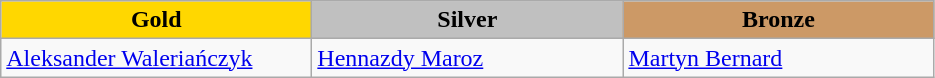<table class="wikitable" style="text-align:left">
<tr align="center">
<td width=200 bgcolor=gold><strong>Gold</strong></td>
<td width=200 bgcolor=silver><strong>Silver</strong></td>
<td width=200 bgcolor=CC9966><strong>Bronze</strong></td>
</tr>
<tr>
<td><a href='#'>Aleksander Waleriańczyk</a><br><em></em></td>
<td><a href='#'>Hennazdy Maroz</a><br><em></em></td>
<td><a href='#'>Martyn Bernard</a><br><em></em></td>
</tr>
</table>
